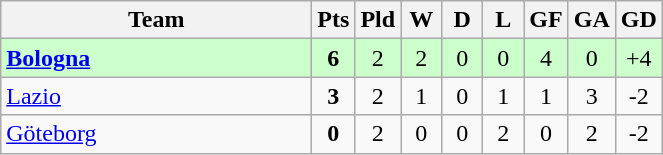<table class="wikitable" style="text-align:center;">
<tr>
<th width=200>Team</th>
<th width=20>Pts</th>
<th width=20>Pld</th>
<th width=20>W</th>
<th width=20>D</th>
<th width=20>L</th>
<th width=20>GF</th>
<th width=20>GA</th>
<th width=20>GD</th>
</tr>
<tr style="background:#ccffcc">
<td style="text-align:left"><strong> <a href='#'>Bologna</a></strong></td>
<td><strong>6</strong></td>
<td>2</td>
<td>2</td>
<td>0</td>
<td>0</td>
<td>4</td>
<td>0</td>
<td>+4</td>
</tr>
<tr>
<td style="text-align:left"> <a href='#'>Lazio</a></td>
<td><strong>3</strong></td>
<td>2</td>
<td>1</td>
<td>0</td>
<td>1</td>
<td>1</td>
<td>3</td>
<td>-2</td>
</tr>
<tr>
<td style="text-align:left"> <a href='#'>Göteborg</a></td>
<td><strong>0</strong></td>
<td>2</td>
<td>0</td>
<td>0</td>
<td>2</td>
<td>0</td>
<td>2</td>
<td>-2</td>
</tr>
</table>
